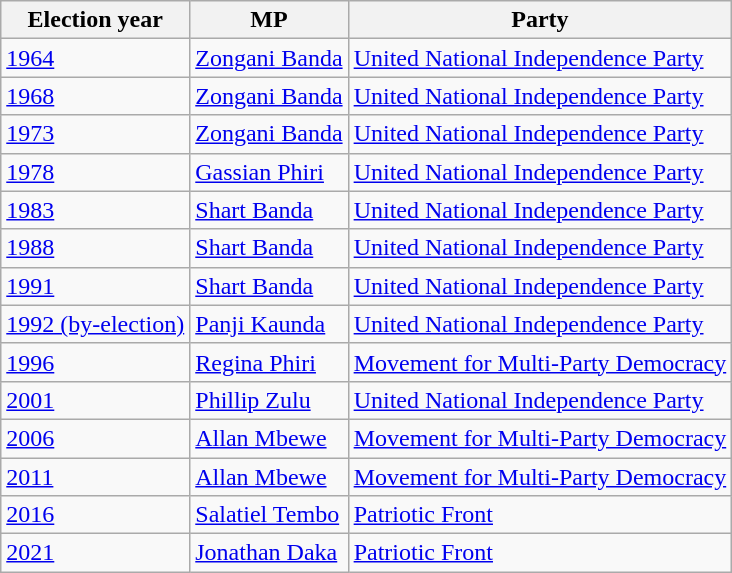<table class=wikitable>
<tr>
<th>Election year</th>
<th>MP</th>
<th>Party</th>
</tr>
<tr>
<td><a href='#'>1964</a></td>
<td><a href='#'>Zongani Banda</a></td>
<td><a href='#'>United National Independence Party</a></td>
</tr>
<tr>
<td><a href='#'>1968</a></td>
<td><a href='#'>Zongani Banda</a></td>
<td><a href='#'>United National Independence Party</a></td>
</tr>
<tr>
<td><a href='#'>1973</a></td>
<td><a href='#'>Zongani Banda</a></td>
<td><a href='#'>United National Independence Party</a></td>
</tr>
<tr>
<td><a href='#'>1978</a></td>
<td><a href='#'>Gassian Phiri</a></td>
<td><a href='#'>United National Independence Party</a></td>
</tr>
<tr>
<td><a href='#'>1983</a></td>
<td><a href='#'>Shart Banda</a></td>
<td><a href='#'>United National Independence Party</a></td>
</tr>
<tr>
<td><a href='#'>1988</a></td>
<td><a href='#'>Shart Banda</a></td>
<td><a href='#'>United National Independence Party</a></td>
</tr>
<tr>
<td><a href='#'>1991</a></td>
<td><a href='#'>Shart Banda</a></td>
<td><a href='#'>United National Independence Party</a></td>
</tr>
<tr>
<td><a href='#'>1992 (by-election)</a></td>
<td><a href='#'>Panji Kaunda</a></td>
<td><a href='#'>United National Independence Party</a></td>
</tr>
<tr>
<td><a href='#'>1996</a></td>
<td><a href='#'>Regina Phiri</a></td>
<td><a href='#'>Movement for Multi-Party Democracy</a></td>
</tr>
<tr>
<td><a href='#'>2001</a></td>
<td><a href='#'>Phillip Zulu</a></td>
<td><a href='#'>United National Independence Party</a></td>
</tr>
<tr>
<td><a href='#'>2006</a></td>
<td><a href='#'>Allan Mbewe</a></td>
<td><a href='#'>Movement for Multi-Party Democracy</a></td>
</tr>
<tr>
<td><a href='#'>2011</a></td>
<td><a href='#'>Allan Mbewe</a></td>
<td><a href='#'>Movement for Multi-Party Democracy</a></td>
</tr>
<tr>
<td><a href='#'>2016</a></td>
<td><a href='#'>Salatiel Tembo</a></td>
<td><a href='#'>Patriotic Front</a></td>
</tr>
<tr>
<td><a href='#'>2021</a></td>
<td><a href='#'>Jonathan Daka</a></td>
<td><a href='#'>Patriotic Front</a></td>
</tr>
</table>
